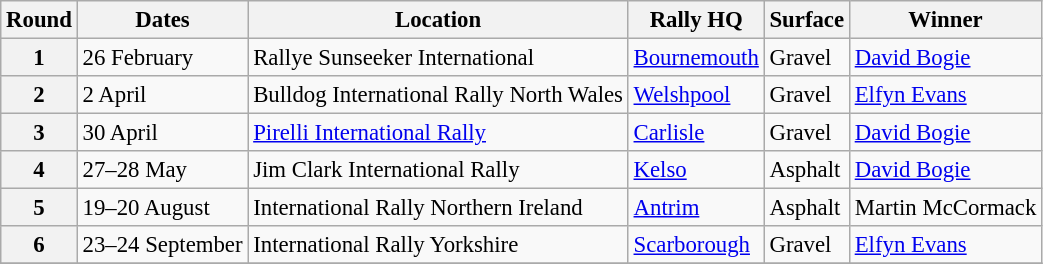<table class="wikitable" style="font-size: 95%;">
<tr>
<th>Round</th>
<th>Dates</th>
<th>Location</th>
<th>Rally HQ</th>
<th>Surface</th>
<th>Winner</th>
</tr>
<tr>
<th>1</th>
<td>26 February</td>
<td>Rallye Sunseeker International</td>
<td><a href='#'>Bournemouth</a></td>
<td>Gravel</td>
<td> <a href='#'>David Bogie</a></td>
</tr>
<tr>
<th>2</th>
<td>2 April</td>
<td>Bulldog International Rally North Wales</td>
<td><a href='#'>Welshpool</a></td>
<td>Gravel</td>
<td> <a href='#'>Elfyn Evans</a></td>
</tr>
<tr>
<th>3</th>
<td>30 April</td>
<td><a href='#'>Pirelli International Rally</a></td>
<td><a href='#'>Carlisle</a></td>
<td>Gravel</td>
<td> <a href='#'>David Bogie</a></td>
</tr>
<tr>
<th>4</th>
<td>27–28 May</td>
<td>Jim Clark International Rally</td>
<td><a href='#'>Kelso</a></td>
<td>Asphalt</td>
<td> <a href='#'>David Bogie</a></td>
</tr>
<tr>
<th>5</th>
<td>19–20 August</td>
<td>International Rally Northern Ireland</td>
<td><a href='#'>Antrim</a></td>
<td>Asphalt</td>
<td> Martin McCormack</td>
</tr>
<tr>
<th>6</th>
<td>23–24 September</td>
<td>International Rally Yorkshire</td>
<td><a href='#'>Scarborough</a></td>
<td>Gravel</td>
<td> <a href='#'>Elfyn Evans</a></td>
</tr>
<tr>
</tr>
</table>
